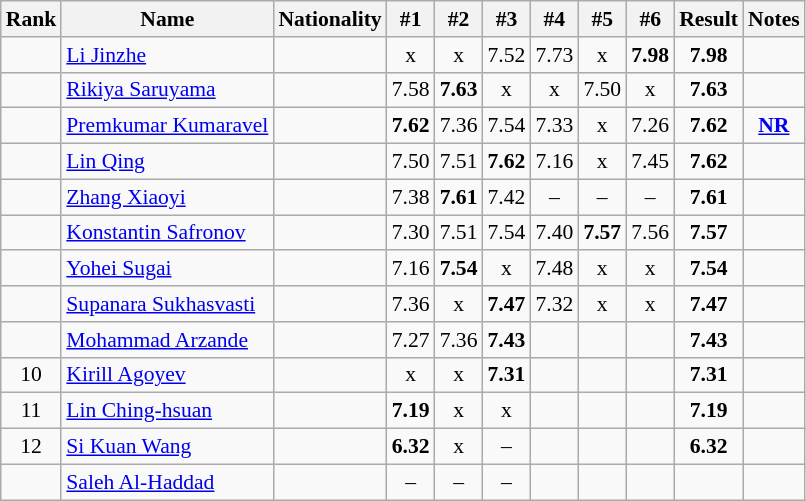<table class="wikitable sortable" style="text-align:center;font-size:90%">
<tr>
<th>Rank</th>
<th>Name</th>
<th>Nationality</th>
<th>#1</th>
<th>#2</th>
<th>#3</th>
<th>#4</th>
<th>#5</th>
<th>#6</th>
<th>Result</th>
<th>Notes</th>
</tr>
<tr>
<td></td>
<td align=left><a href='#'>Li Jinzhe</a></td>
<td align=left></td>
<td>x</td>
<td>x</td>
<td>7.52</td>
<td>7.73</td>
<td>x</td>
<td><strong>7.98</strong></td>
<td><strong>7.98</strong></td>
<td></td>
</tr>
<tr>
<td></td>
<td align=left><a href='#'>Rikiya Saruyama</a></td>
<td align=left></td>
<td>7.58</td>
<td><strong>7.63</strong></td>
<td>x</td>
<td>x</td>
<td>7.50</td>
<td>x</td>
<td><strong>7.63</strong></td>
<td></td>
</tr>
<tr>
<td></td>
<td align=left><a href='#'>Premkumar Kumaravel</a></td>
<td align=left></td>
<td><strong>7.62</strong></td>
<td>7.36</td>
<td>7.54</td>
<td>7.33</td>
<td>x</td>
<td>7.26</td>
<td><strong>7.62</strong></td>
<td><strong><a href='#'>NR</a></strong></td>
</tr>
<tr>
<td></td>
<td align=left><a href='#'>Lin Qing</a></td>
<td align=left></td>
<td>7.50</td>
<td>7.51</td>
<td><strong>7.62</strong></td>
<td>7.16</td>
<td>x</td>
<td>7.45</td>
<td><strong>7.62</strong></td>
<td></td>
</tr>
<tr>
<td></td>
<td align=left><a href='#'>Zhang Xiaoyi</a></td>
<td align=left></td>
<td>7.38</td>
<td><strong>7.61</strong></td>
<td>7.42</td>
<td>–</td>
<td>–</td>
<td>–</td>
<td><strong>7.61</strong></td>
<td></td>
</tr>
<tr>
<td></td>
<td align=left><a href='#'>Konstantin Safronov</a></td>
<td align=left></td>
<td>7.30</td>
<td>7.51</td>
<td>7.54</td>
<td>7.40</td>
<td><strong>7.57</strong></td>
<td>7.56</td>
<td><strong>7.57</strong></td>
<td></td>
</tr>
<tr>
<td></td>
<td align=left><a href='#'>Yohei Sugai</a></td>
<td align=left></td>
<td>7.16</td>
<td><strong>7.54</strong></td>
<td>x</td>
<td>7.48</td>
<td>x</td>
<td>x</td>
<td><strong>7.54</strong></td>
<td></td>
</tr>
<tr>
<td></td>
<td align=left><a href='#'>Supanara Sukhasvasti</a></td>
<td align=left></td>
<td>7.36</td>
<td>x</td>
<td><strong>7.47</strong></td>
<td>7.32</td>
<td>x</td>
<td>x</td>
<td><strong>7.47</strong></td>
<td></td>
</tr>
<tr>
<td></td>
<td align=left><a href='#'>Mohammad Arzande</a></td>
<td align=left></td>
<td>7.27</td>
<td>7.36</td>
<td><strong>7.43</strong></td>
<td></td>
<td></td>
<td></td>
<td><strong>7.43</strong></td>
<td></td>
</tr>
<tr>
<td>10</td>
<td align=left><a href='#'>Kirill Agoyev</a></td>
<td align=left></td>
<td>x</td>
<td>x</td>
<td><strong>7.31</strong></td>
<td></td>
<td></td>
<td></td>
<td><strong>7.31</strong></td>
<td></td>
</tr>
<tr>
<td>11</td>
<td align=left><a href='#'>Lin Ching-hsuan</a></td>
<td align=left></td>
<td><strong>7.19</strong></td>
<td>x</td>
<td>x</td>
<td></td>
<td></td>
<td></td>
<td><strong>7.19</strong></td>
<td></td>
</tr>
<tr>
<td>12</td>
<td align=left><a href='#'>Si Kuan Wang</a></td>
<td align=left></td>
<td><strong>6.32</strong></td>
<td>x</td>
<td>–</td>
<td></td>
<td></td>
<td></td>
<td><strong>6.32</strong></td>
<td></td>
</tr>
<tr>
<td></td>
<td align=left><a href='#'>Saleh Al-Haddad</a></td>
<td align=left></td>
<td>–</td>
<td>–</td>
<td>–</td>
<td></td>
<td></td>
<td></td>
<td><strong></strong></td>
<td></td>
</tr>
</table>
